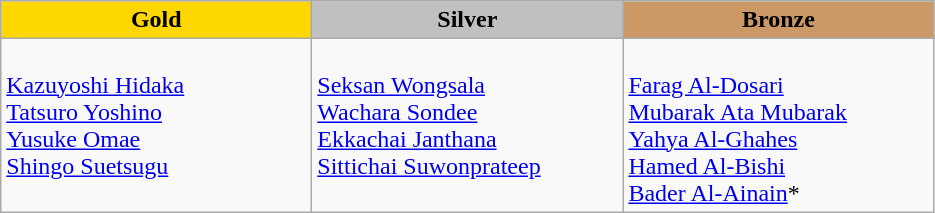<table class="wikitable" style="text-align:left">
<tr align="center">
<td width=200 bgcolor=gold><strong>Gold</strong></td>
<td width=200 bgcolor=silver><strong>Silver</strong></td>
<td width=200 bgcolor=CC9966><strong>Bronze</strong></td>
</tr>
<tr>
<td valign=top><em></em><br><a href='#'>Kazuyoshi Hidaka</a><br><a href='#'>Tatsuro Yoshino</a><br><a href='#'>Yusuke Omae</a><br><a href='#'>Shingo Suetsugu</a></td>
<td valign=top><em></em><br><a href='#'>Seksan Wongsala</a><br><a href='#'>Wachara Sondee</a><br><a href='#'>Ekkachai Janthana</a><br><a href='#'>Sittichai Suwonprateep</a></td>
<td valign=top><em></em><br><a href='#'>Farag Al-Dosari</a><br><a href='#'>Mubarak Ata Mubarak</a><br><a href='#'>Yahya Al-Ghahes</a><br><a href='#'>Hamed Al-Bishi</a><br><a href='#'>Bader Al-Ainain</a>*</td>
</tr>
</table>
